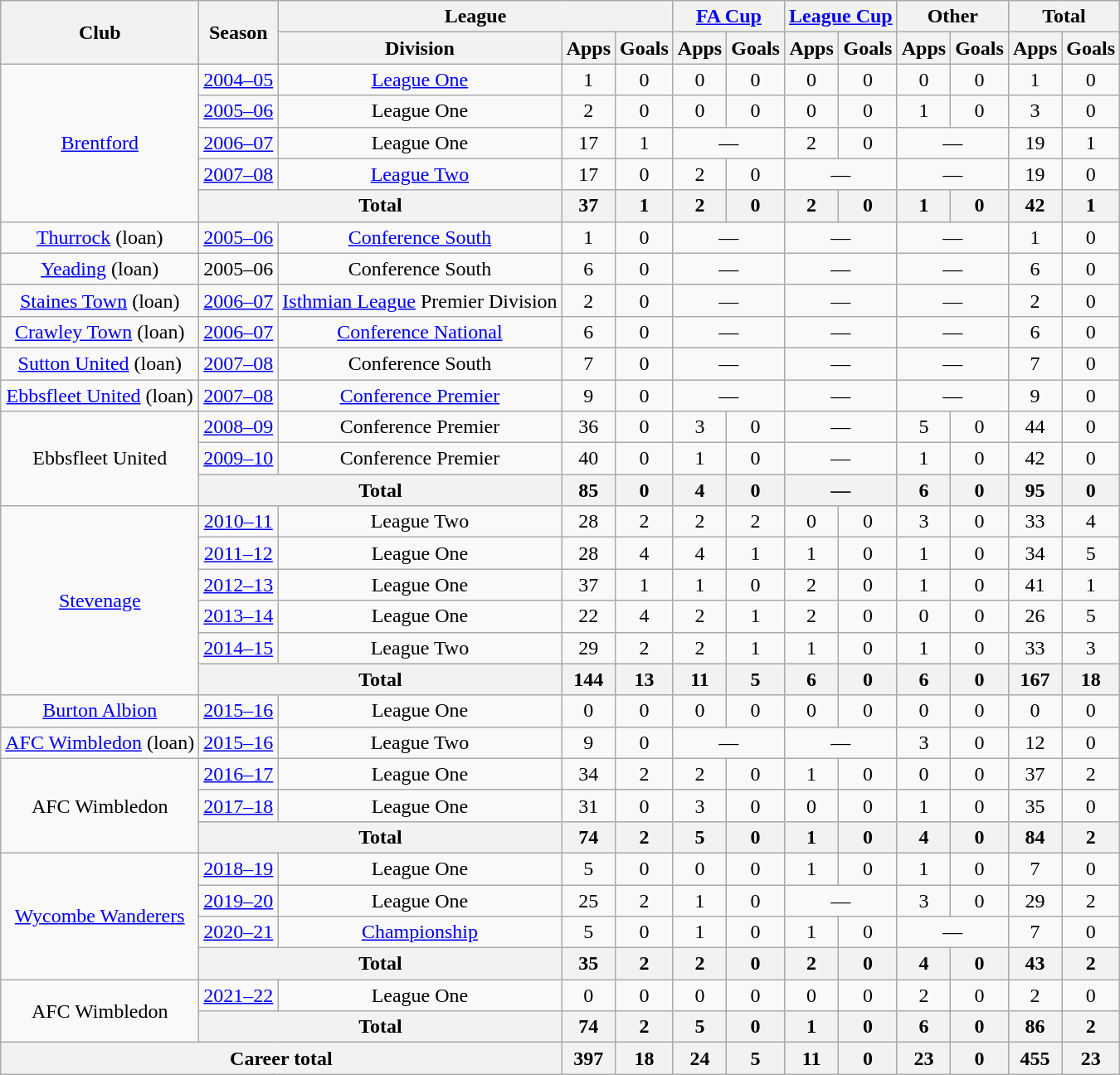<table class=wikitable style=text-align:center>
<tr>
<th rowspan=2>Club</th>
<th rowspan=2>Season</th>
<th colspan=3>League</th>
<th colspan=2><a href='#'>FA Cup</a></th>
<th colspan=2><a href='#'>League Cup</a></th>
<th colspan=2>Other</th>
<th colspan=2>Total</th>
</tr>
<tr>
<th>Division</th>
<th>Apps</th>
<th>Goals</th>
<th>Apps</th>
<th>Goals</th>
<th>Apps</th>
<th>Goals</th>
<th>Apps</th>
<th>Goals</th>
<th>Apps</th>
<th>Goals</th>
</tr>
<tr>
<td rowspan=5><a href='#'>Brentford</a></td>
<td><a href='#'>2004–05</a></td>
<td><a href='#'>League One</a></td>
<td>1</td>
<td>0</td>
<td>0</td>
<td>0</td>
<td>0</td>
<td>0</td>
<td>0</td>
<td>0</td>
<td>1</td>
<td>0</td>
</tr>
<tr>
<td><a href='#'>2005–06</a></td>
<td>League One</td>
<td>2</td>
<td>0</td>
<td>0</td>
<td>0</td>
<td>0</td>
<td>0</td>
<td>1</td>
<td>0</td>
<td>3</td>
<td>0</td>
</tr>
<tr>
<td><a href='#'>2006–07</a></td>
<td>League One</td>
<td>17</td>
<td>1</td>
<td colspan=2>—</td>
<td>2</td>
<td>0</td>
<td colspan=2>—</td>
<td>19</td>
<td>1</td>
</tr>
<tr>
<td><a href='#'>2007–08</a></td>
<td><a href='#'>League Two</a></td>
<td>17</td>
<td>0</td>
<td>2</td>
<td>0</td>
<td colspan=2>—</td>
<td colspan=2>—</td>
<td>19</td>
<td>0</td>
</tr>
<tr>
<th colspan=2>Total</th>
<th>37</th>
<th>1</th>
<th>2</th>
<th>0</th>
<th>2</th>
<th>0</th>
<th>1</th>
<th>0</th>
<th>42</th>
<th>1</th>
</tr>
<tr>
<td><a href='#'>Thurrock</a> (loan)</td>
<td><a href='#'>2005–06</a></td>
<td><a href='#'>Conference South</a></td>
<td>1</td>
<td>0</td>
<td colspan=2>—</td>
<td colspan=2>—</td>
<td colspan=2>—</td>
<td>1</td>
<td>0</td>
</tr>
<tr>
<td><a href='#'>Yeading</a> (loan)</td>
<td>2005–06</td>
<td>Conference South</td>
<td>6</td>
<td>0</td>
<td colspan=2>—</td>
<td colspan=2>—</td>
<td colspan=2>—</td>
<td>6</td>
<td>0</td>
</tr>
<tr>
<td><a href='#'>Staines Town</a> (loan)</td>
<td><a href='#'>2006–07</a></td>
<td><a href='#'>Isthmian League</a> Premier Division</td>
<td>2</td>
<td>0</td>
<td colspan=2>—</td>
<td colspan=2>—</td>
<td colspan=2>—</td>
<td>2</td>
<td>0</td>
</tr>
<tr>
<td><a href='#'>Crawley Town</a> (loan)</td>
<td><a href='#'>2006–07</a></td>
<td><a href='#'>Conference National</a></td>
<td>6</td>
<td>0</td>
<td colspan=2>—</td>
<td colspan=2>—</td>
<td colspan=2>—</td>
<td>6</td>
<td>0</td>
</tr>
<tr>
<td><a href='#'>Sutton United</a> (loan)</td>
<td><a href='#'>2007–08</a></td>
<td>Conference South</td>
<td>7</td>
<td>0</td>
<td colspan=2>—</td>
<td colspan=2>—</td>
<td colspan=2>—</td>
<td>7</td>
<td>0</td>
</tr>
<tr>
<td><a href='#'>Ebbsfleet United</a> (loan)</td>
<td><a href='#'>2007–08</a></td>
<td><a href='#'>Conference Premier</a></td>
<td>9</td>
<td>0</td>
<td colspan=2>—</td>
<td colspan=2>—</td>
<td colspan=2>—</td>
<td>9</td>
<td>0</td>
</tr>
<tr>
<td rowspan=3>Ebbsfleet United</td>
<td><a href='#'>2008–09</a></td>
<td>Conference Premier</td>
<td>36</td>
<td>0</td>
<td>3</td>
<td>0</td>
<td colspan=2>—</td>
<td>5</td>
<td>0</td>
<td>44</td>
<td>0</td>
</tr>
<tr>
<td><a href='#'>2009–10</a></td>
<td>Conference Premier</td>
<td>40</td>
<td>0</td>
<td>1</td>
<td>0</td>
<td colspan=2>—</td>
<td>1</td>
<td>0</td>
<td>42</td>
<td>0</td>
</tr>
<tr>
<th colspan=2>Total</th>
<th>85</th>
<th>0</th>
<th>4</th>
<th>0</th>
<th colspan=2>—</th>
<th>6</th>
<th>0</th>
<th>95</th>
<th>0</th>
</tr>
<tr>
<td rowspan=6><a href='#'>Stevenage</a></td>
<td><a href='#'>2010–11</a></td>
<td>League Two</td>
<td>28</td>
<td>2</td>
<td>2</td>
<td>2</td>
<td>0</td>
<td>0</td>
<td>3</td>
<td>0</td>
<td>33</td>
<td>4</td>
</tr>
<tr>
<td><a href='#'>2011–12</a></td>
<td>League One</td>
<td>28</td>
<td>4</td>
<td>4</td>
<td>1</td>
<td>1</td>
<td>0</td>
<td>1</td>
<td>0</td>
<td>34</td>
<td>5</td>
</tr>
<tr>
<td><a href='#'>2012–13</a></td>
<td>League One</td>
<td>37</td>
<td>1</td>
<td>1</td>
<td>0</td>
<td>2</td>
<td>0</td>
<td>1</td>
<td>0</td>
<td>41</td>
<td>1</td>
</tr>
<tr>
<td><a href='#'>2013–14</a></td>
<td>League One</td>
<td>22</td>
<td>4</td>
<td>2</td>
<td>1</td>
<td>2</td>
<td>0</td>
<td>0</td>
<td>0</td>
<td>26</td>
<td>5</td>
</tr>
<tr>
<td><a href='#'>2014–15</a></td>
<td>League Two</td>
<td>29</td>
<td>2</td>
<td>2</td>
<td>1</td>
<td>1</td>
<td>0</td>
<td>1</td>
<td>0</td>
<td>33</td>
<td>3</td>
</tr>
<tr>
<th colspan=2>Total</th>
<th>144</th>
<th>13</th>
<th>11</th>
<th>5</th>
<th>6</th>
<th>0</th>
<th>6</th>
<th>0</th>
<th>167</th>
<th>18</th>
</tr>
<tr>
<td><a href='#'>Burton Albion</a></td>
<td><a href='#'>2015–16</a></td>
<td>League One</td>
<td>0</td>
<td>0</td>
<td>0</td>
<td>0</td>
<td>0</td>
<td>0</td>
<td>0</td>
<td>0</td>
<td>0</td>
<td>0</td>
</tr>
<tr>
<td><a href='#'>AFC Wimbledon</a> (loan)</td>
<td><a href='#'>2015–16</a></td>
<td>League Two</td>
<td>9</td>
<td>0</td>
<td colspan=2>—</td>
<td colspan=2>—</td>
<td>3</td>
<td>0</td>
<td>12</td>
<td>0</td>
</tr>
<tr>
<td rowspan=3>AFC Wimbledon</td>
<td><a href='#'>2016–17</a></td>
<td>League One</td>
<td>34</td>
<td>2</td>
<td>2</td>
<td>0</td>
<td>1</td>
<td>0</td>
<td>0</td>
<td>0</td>
<td>37</td>
<td>2</td>
</tr>
<tr>
<td><a href='#'>2017–18</a></td>
<td>League One</td>
<td>31</td>
<td>0</td>
<td>3</td>
<td>0</td>
<td>0</td>
<td>0</td>
<td>1</td>
<td>0</td>
<td>35</td>
<td>0</td>
</tr>
<tr>
<th colspan=2>Total</th>
<th>74</th>
<th>2</th>
<th>5</th>
<th>0</th>
<th>1</th>
<th>0</th>
<th>4</th>
<th>0</th>
<th>84</th>
<th>2</th>
</tr>
<tr>
<td rowspan=4><a href='#'>Wycombe Wanderers</a></td>
<td><a href='#'>2018–19</a></td>
<td>League One</td>
<td>5</td>
<td>0</td>
<td>0</td>
<td>0</td>
<td>1</td>
<td>0</td>
<td>1</td>
<td>0</td>
<td>7</td>
<td>0</td>
</tr>
<tr>
<td><a href='#'>2019–20</a></td>
<td>League One</td>
<td>25</td>
<td>2</td>
<td>1</td>
<td>0</td>
<td colspan=2>—</td>
<td>3</td>
<td>0</td>
<td>29</td>
<td>2</td>
</tr>
<tr>
<td><a href='#'>2020–21</a></td>
<td><a href='#'>Championship</a></td>
<td>5</td>
<td>0</td>
<td>1</td>
<td>0</td>
<td>1</td>
<td>0</td>
<td colspan=2>—</td>
<td>7</td>
<td>0</td>
</tr>
<tr>
<th colspan=2>Total</th>
<th>35</th>
<th>2</th>
<th>2</th>
<th>0</th>
<th>2</th>
<th>0</th>
<th>4</th>
<th>0</th>
<th>43</th>
<th>2</th>
</tr>
<tr>
<td rowspan="2">AFC Wimbledon</td>
<td><a href='#'>2021–22</a></td>
<td>League One</td>
<td>0</td>
<td>0</td>
<td>0</td>
<td>0</td>
<td>0</td>
<td>0</td>
<td>2</td>
<td>0</td>
<td>2</td>
<td>0</td>
</tr>
<tr>
<th colspan="2">Total</th>
<th>74</th>
<th>2</th>
<th>5</th>
<th>0</th>
<th>1</th>
<th>0</th>
<th>6</th>
<th>0</th>
<th>86</th>
<th>2</th>
</tr>
<tr>
<th colspan=3>Career total</th>
<th>397</th>
<th>18</th>
<th>24</th>
<th>5</th>
<th>11</th>
<th>0</th>
<th>23</th>
<th>0</th>
<th>455</th>
<th>23</th>
</tr>
</table>
